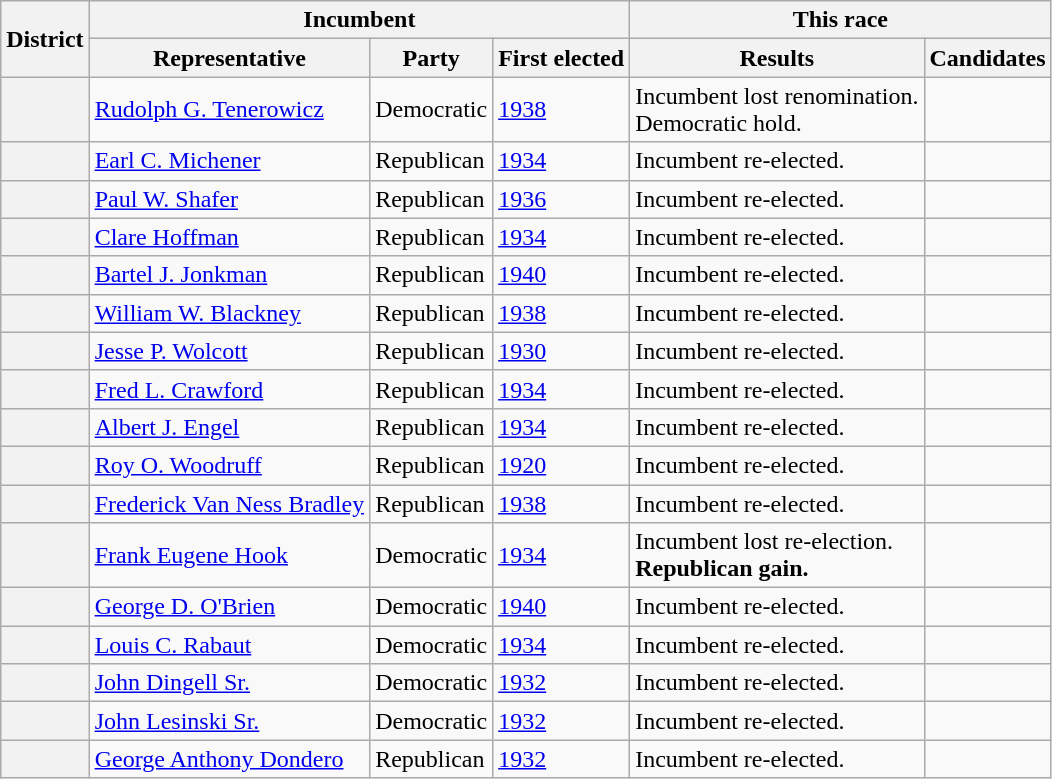<table class=wikitable>
<tr>
<th rowspan=2>District</th>
<th colspan=3>Incumbent</th>
<th colspan=2>This race</th>
</tr>
<tr>
<th>Representative</th>
<th>Party</th>
<th>First elected</th>
<th>Results</th>
<th>Candidates</th>
</tr>
<tr>
<th></th>
<td><a href='#'>Rudolph G. Tenerowicz</a></td>
<td>Democratic</td>
<td><a href='#'>1938</a></td>
<td>Incumbent lost renomination.<br>Democratic hold.</td>
<td nowrap></td>
</tr>
<tr>
<th></th>
<td><a href='#'>Earl C. Michener</a></td>
<td>Republican</td>
<td><a href='#'>1934</a></td>
<td>Incumbent re-elected.</td>
<td nowrap></td>
</tr>
<tr>
<th></th>
<td><a href='#'>Paul W. Shafer</a></td>
<td>Republican</td>
<td><a href='#'>1936</a></td>
<td>Incumbent re-elected.</td>
<td nowrap></td>
</tr>
<tr>
<th></th>
<td><a href='#'>Clare Hoffman</a></td>
<td>Republican</td>
<td><a href='#'>1934</a></td>
<td>Incumbent re-elected.</td>
<td nowrap></td>
</tr>
<tr>
<th></th>
<td><a href='#'>Bartel J. Jonkman</a></td>
<td>Republican</td>
<td><a href='#'>1940</a></td>
<td>Incumbent re-elected.</td>
<td nowrap></td>
</tr>
<tr>
<th></th>
<td><a href='#'>William W. Blackney</a></td>
<td>Republican</td>
<td><a href='#'>1938</a></td>
<td>Incumbent re-elected.</td>
<td nowrap></td>
</tr>
<tr>
<th></th>
<td><a href='#'>Jesse P. Wolcott</a></td>
<td>Republican</td>
<td><a href='#'>1930</a></td>
<td>Incumbent re-elected.</td>
<td nowrap></td>
</tr>
<tr>
<th></th>
<td><a href='#'>Fred L. Crawford</a></td>
<td>Republican</td>
<td><a href='#'>1934</a></td>
<td>Incumbent re-elected.</td>
<td nowrap></td>
</tr>
<tr>
<th></th>
<td><a href='#'>Albert J. Engel</a></td>
<td>Republican</td>
<td><a href='#'>1934</a></td>
<td>Incumbent re-elected.</td>
<td nowrap></td>
</tr>
<tr>
<th></th>
<td><a href='#'>Roy O. Woodruff</a></td>
<td>Republican</td>
<td><a href='#'>1920</a></td>
<td>Incumbent re-elected.</td>
<td nowrap></td>
</tr>
<tr>
<th></th>
<td><a href='#'>Frederick Van Ness Bradley</a></td>
<td>Republican</td>
<td><a href='#'>1938</a></td>
<td>Incumbent re-elected.</td>
<td nowrap></td>
</tr>
<tr>
<th></th>
<td><a href='#'>Frank Eugene Hook</a></td>
<td>Democratic</td>
<td><a href='#'>1934</a></td>
<td>Incumbent lost re-election.<br><strong>Republican gain.</strong></td>
<td nowrap></td>
</tr>
<tr>
<th></th>
<td><a href='#'>George D. O'Brien</a></td>
<td>Democratic</td>
<td><a href='#'>1940</a></td>
<td>Incumbent re-elected.</td>
<td nowrap></td>
</tr>
<tr>
<th></th>
<td><a href='#'>Louis C. Rabaut</a></td>
<td>Democratic</td>
<td><a href='#'>1934</a></td>
<td>Incumbent re-elected.</td>
<td nowrap></td>
</tr>
<tr>
<th></th>
<td><a href='#'>John Dingell Sr.</a></td>
<td>Democratic</td>
<td><a href='#'>1932</a></td>
<td>Incumbent re-elected.</td>
<td nowrap></td>
</tr>
<tr>
<th></th>
<td><a href='#'>John Lesinski Sr.</a></td>
<td>Democratic</td>
<td><a href='#'>1932</a></td>
<td>Incumbent re-elected.</td>
<td nowrap></td>
</tr>
<tr>
<th></th>
<td><a href='#'>George Anthony Dondero</a></td>
<td>Republican</td>
<td><a href='#'>1932</a></td>
<td>Incumbent re-elected.</td>
<td nowrap></td>
</tr>
</table>
